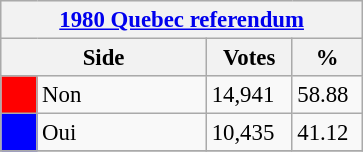<table class="wikitable" style="font-size: 95%; clear:both">
<tr style="background-color:#E9E9E9">
<th colspan=4><a href='#'>1980 Quebec referendum</a></th>
</tr>
<tr style="background-color:#E9E9E9">
<th colspan=2 style="width: 130px">Side</th>
<th style="width: 50px">Votes</th>
<th style="width: 40px">%</th>
</tr>
<tr>
<td bgcolor="red"></td>
<td>Non</td>
<td>14,941</td>
<td>58.88</td>
</tr>
<tr>
<td bgcolor="blue"></td>
<td>Oui</td>
<td>10,435</td>
<td>41.12</td>
</tr>
<tr>
</tr>
</table>
